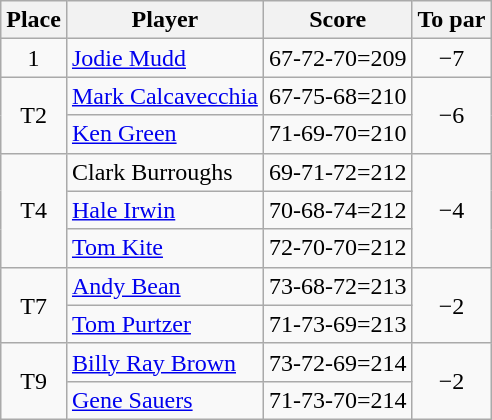<table class="wikitable">
<tr>
<th>Place</th>
<th>Player</th>
<th>Score</th>
<th>To par</th>
</tr>
<tr>
<td align=center>1</td>
<td> <a href='#'>Jodie Mudd</a></td>
<td align=center>67-72-70=209</td>
<td align=center>−7</td>
</tr>
<tr>
<td rowspan=2 align=center>T2</td>
<td> <a href='#'>Mark Calcavecchia</a></td>
<td align=center>67-75-68=210</td>
<td rowspan=2 align=center>−6</td>
</tr>
<tr>
<td> <a href='#'>Ken Green</a></td>
<td align=center>71-69-70=210</td>
</tr>
<tr>
<td rowspan=3 align=center>T4</td>
<td> Clark Burroughs</td>
<td align=center>69-71-72=212</td>
<td rowspan=3 align=center>−4</td>
</tr>
<tr>
<td> <a href='#'>Hale Irwin</a></td>
<td align=center>70-68-74=212</td>
</tr>
<tr>
<td> <a href='#'>Tom Kite</a></td>
<td align=center>72-70-70=212</td>
</tr>
<tr>
<td rowspan=2 align=center>T7</td>
<td> <a href='#'>Andy Bean</a></td>
<td align=center>73-68-72=213</td>
<td rowspan=2 align=center>−2</td>
</tr>
<tr>
<td> <a href='#'>Tom Purtzer</a></td>
<td align=center>71-73-69=213</td>
</tr>
<tr>
<td rowspan=2 align=center>T9</td>
<td> <a href='#'>Billy Ray Brown</a></td>
<td align=center>73-72-69=214</td>
<td rowspan=2 align=center>−2</td>
</tr>
<tr>
<td> <a href='#'>Gene Sauers</a></td>
<td align=center>71-73-70=214</td>
</tr>
</table>
